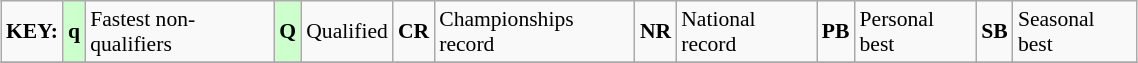<table class="wikitable" style="margin:0.5em auto; font-size:90%;position:relative;" width=60%>
<tr>
<td><strong>KEY:</strong></td>
<td bgcolor=ccffcc align=center><strong>q</strong></td>
<td>Fastest non-qualifiers</td>
<td bgcolor=ccffcc align=center><strong>Q</strong></td>
<td>Qualified</td>
<td align=center><strong>CR</strong></td>
<td>Championships record</td>
<td align=center><strong>NR</strong></td>
<td>National record</td>
<td align=center><strong>PB</strong></td>
<td>Personal best</td>
<td align=center><strong>SB</strong></td>
<td>Seasonal best</td>
</tr>
<tr>
</tr>
</table>
